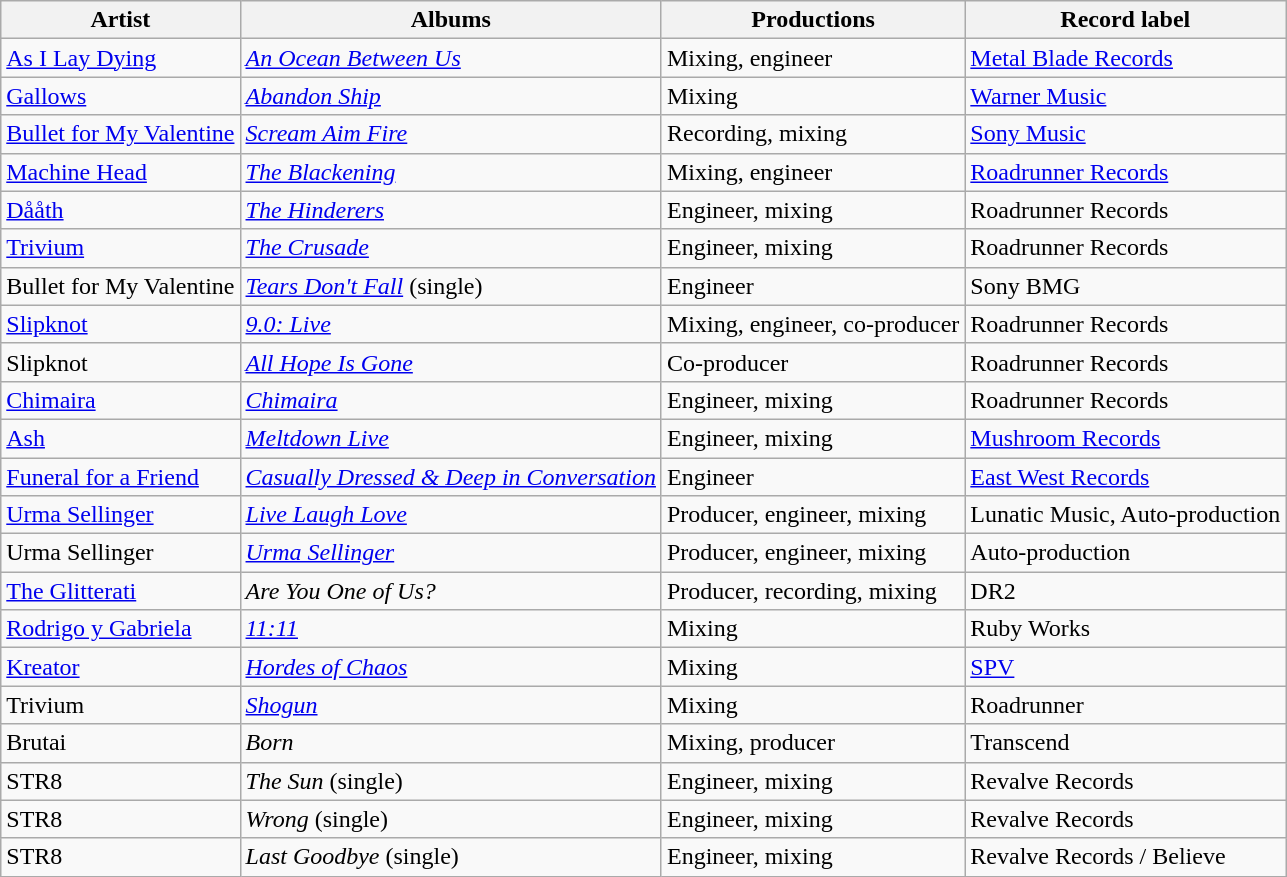<table class="wikitable">
<tr>
<th>Artist</th>
<th>Albums</th>
<th>Productions</th>
<th>Record label</th>
</tr>
<tr>
<td><a href='#'>As I Lay Dying</a></td>
<td><em><a href='#'>An Ocean Between Us</a></em></td>
<td>Mixing, engineer</td>
<td><a href='#'>Metal Blade Records</a></td>
</tr>
<tr>
<td><a href='#'>Gallows</a></td>
<td><em><a href='#'>Abandon Ship</a></em></td>
<td>Mixing</td>
<td><a href='#'>Warner Music</a></td>
</tr>
<tr>
<td><a href='#'>Bullet for My Valentine</a></td>
<td><em><a href='#'>Scream Aim Fire</a></em></td>
<td>Recording, mixing</td>
<td><a href='#'>Sony Music</a></td>
</tr>
<tr>
<td><a href='#'>Machine Head</a></td>
<td><em><a href='#'>The Blackening</a></em></td>
<td>Mixing, engineer</td>
<td><a href='#'>Roadrunner Records</a></td>
</tr>
<tr>
<td><a href='#'>Dååth</a></td>
<td><em><a href='#'>The Hinderers</a></em></td>
<td>Engineer, mixing</td>
<td>Roadrunner Records</td>
</tr>
<tr>
<td><a href='#'>Trivium</a></td>
<td><em><a href='#'>The Crusade</a></em></td>
<td>Engineer, mixing</td>
<td>Roadrunner Records</td>
</tr>
<tr>
<td>Bullet for My Valentine</td>
<td><em><a href='#'>Tears Don't Fall</a></em> (single)</td>
<td>Engineer</td>
<td>Sony BMG</td>
</tr>
<tr>
<td><a href='#'>Slipknot</a></td>
<td><em><a href='#'>9.0: Live</a></em></td>
<td>Mixing, engineer, co-producer</td>
<td>Roadrunner Records</td>
</tr>
<tr>
<td>Slipknot</td>
<td><em><a href='#'>All Hope Is Gone</a></em></td>
<td>Co-producer</td>
<td>Roadrunner Records</td>
</tr>
<tr>
<td><a href='#'>Chimaira</a></td>
<td><em><a href='#'>Chimaira</a></em></td>
<td>Engineer, mixing</td>
<td>Roadrunner Records</td>
</tr>
<tr>
<td><a href='#'>Ash</a></td>
<td><em><a href='#'>Meltdown Live</a></em></td>
<td>Engineer, mixing</td>
<td><a href='#'>Mushroom Records</a></td>
</tr>
<tr>
<td><a href='#'>Funeral for a Friend</a></td>
<td><em><a href='#'>Casually Dressed & Deep in Conversation</a></em></td>
<td>Engineer</td>
<td><a href='#'>East West Records</a></td>
</tr>
<tr>
<td><a href='#'>Urma Sellinger</a></td>
<td><em><a href='#'>Live Laugh Love</a></em></td>
<td>Producer, engineer, mixing</td>
<td>Lunatic Music, Auto-production</td>
</tr>
<tr>
<td>Urma Sellinger</td>
<td><em><a href='#'>Urma Sellinger</a></em></td>
<td>Producer, engineer, mixing</td>
<td>Auto-production</td>
</tr>
<tr>
<td><a href='#'>The Glitterati</a></td>
<td><em>Are You One of Us?</em></td>
<td>Producer, recording, mixing</td>
<td>DR2</td>
</tr>
<tr>
<td><a href='#'>Rodrigo y Gabriela</a></td>
<td><em><a href='#'>11:11</a></em></td>
<td>Mixing</td>
<td>Ruby Works</td>
</tr>
<tr>
<td><a href='#'>Kreator</a></td>
<td><em><a href='#'>Hordes of Chaos</a></em></td>
<td>Mixing</td>
<td><a href='#'>SPV</a></td>
</tr>
<tr>
<td>Trivium</td>
<td><em><a href='#'>Shogun</a></em></td>
<td>Mixing</td>
<td>Roadrunner</td>
</tr>
<tr>
<td>Brutai</td>
<td><em>Born</em></td>
<td>Mixing, producer</td>
<td>Transcend</td>
</tr>
<tr>
<td>STR8</td>
<td><em>The Sun</em> (single)</td>
<td>Engineer, mixing</td>
<td>Revalve Records</td>
</tr>
<tr>
<td>STR8</td>
<td><em>Wrong</em> (single)</td>
<td>Engineer, mixing</td>
<td>Revalve Records</td>
</tr>
<tr>
<td>STR8</td>
<td><em>Last Goodbye</em> (single)</td>
<td>Engineer, mixing</td>
<td>Revalve Records / Believe</td>
</tr>
</table>
